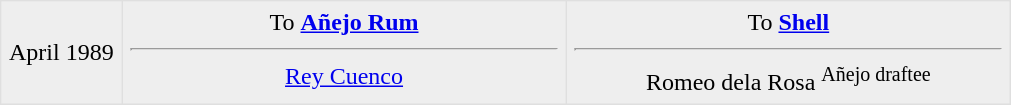<table border=1 style="border-collapse:collapse; text-align: center" bordercolor="#DFDFDF"  cellpadding="5">
<tr bgcolor="eeeeee">
<td style="width:12%">April 1989 <br></td>
<td style="width:44%" valign="top">To <strong><a href='#'>Añejo Rum</a></strong><hr><a href='#'>Rey Cuenco</a></td>
<td style="width:44%" valign="top">To <strong><a href='#'>Shell</a></strong><hr>Romeo dela Rosa <sup>Añejo draftee</sup></td>
</tr>
</table>
